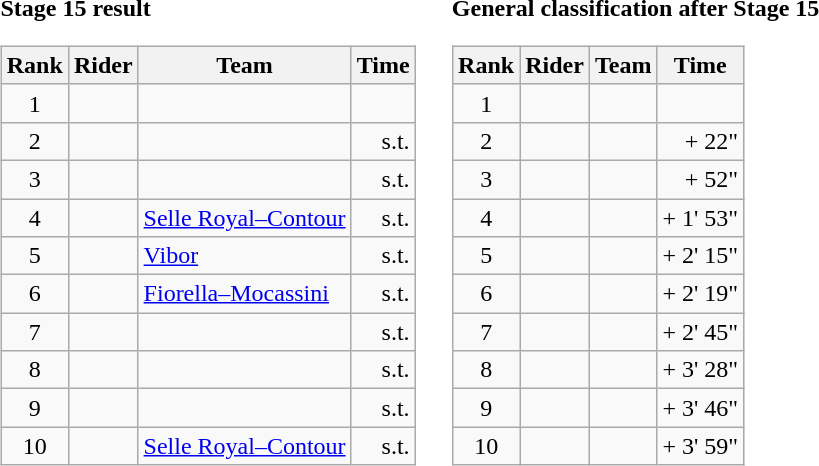<table>
<tr>
<td><strong>Stage 15 result</strong><br><table class="wikitable">
<tr>
<th scope="col">Rank</th>
<th scope="col">Rider</th>
<th scope="col">Team</th>
<th scope="col">Time</th>
</tr>
<tr>
<td style="text-align:center;">1</td>
<td></td>
<td></td>
<td style="text-align:right;"></td>
</tr>
<tr>
<td style="text-align:center;">2</td>
<td></td>
<td></td>
<td style="text-align:right;">s.t.</td>
</tr>
<tr>
<td style="text-align:center;">3</td>
<td></td>
<td></td>
<td style="text-align:right;">s.t.</td>
</tr>
<tr>
<td style="text-align:center;">4</td>
<td></td>
<td><a href='#'>Selle Royal–Contour</a></td>
<td style="text-align:right;">s.t.</td>
</tr>
<tr>
<td style="text-align:center;">5</td>
<td></td>
<td><a href='#'>Vibor</a></td>
<td style="text-align:right;">s.t.</td>
</tr>
<tr>
<td style="text-align:center;">6</td>
<td></td>
<td><a href='#'>Fiorella–Mocassini</a></td>
<td style="text-align:right;">s.t.</td>
</tr>
<tr>
<td style="text-align:center;">7</td>
<td></td>
<td></td>
<td style="text-align:right;">s.t.</td>
</tr>
<tr>
<td style="text-align:center;">8</td>
<td></td>
<td></td>
<td style="text-align:right;">s.t.</td>
</tr>
<tr>
<td style="text-align:center;">9</td>
<td></td>
<td></td>
<td style="text-align:right;">s.t.</td>
</tr>
<tr>
<td style="text-align:center;">10</td>
<td></td>
<td><a href='#'>Selle Royal–Contour</a></td>
<td style="text-align:right;">s.t.</td>
</tr>
</table>
</td>
<td></td>
<td><strong>General classification after Stage 15</strong><br><table class="wikitable">
<tr>
<th scope="col">Rank</th>
<th scope="col">Rider</th>
<th scope="col">Team</th>
<th scope="col">Time</th>
</tr>
<tr>
<td style="text-align:center;">1</td>
<td></td>
<td></td>
<td style="text-align:right;"></td>
</tr>
<tr>
<td style="text-align:center;">2</td>
<td></td>
<td></td>
<td style="text-align:right;">+ 22"</td>
</tr>
<tr>
<td style="text-align:center;">3</td>
<td></td>
<td></td>
<td style="text-align:right;">+ 52"</td>
</tr>
<tr>
<td style="text-align:center;">4</td>
<td></td>
<td></td>
<td style="text-align:right;">+ 1' 53"</td>
</tr>
<tr>
<td style="text-align:center;">5</td>
<td></td>
<td></td>
<td style="text-align:right;">+ 2' 15"</td>
</tr>
<tr>
<td style="text-align:center;">6</td>
<td></td>
<td></td>
<td style="text-align:right;">+ 2' 19"</td>
</tr>
<tr>
<td style="text-align:center;">7</td>
<td></td>
<td></td>
<td style="text-align:right;">+ 2' 45"</td>
</tr>
<tr>
<td style="text-align:center;">8</td>
<td></td>
<td></td>
<td style="text-align:right;">+ 3' 28"</td>
</tr>
<tr>
<td style="text-align:center;">9</td>
<td></td>
<td></td>
<td style="text-align:right;">+ 3' 46"</td>
</tr>
<tr>
<td style="text-align:center;">10</td>
<td></td>
<td></td>
<td style="text-align:right;">+ 3' 59"</td>
</tr>
</table>
</td>
</tr>
</table>
